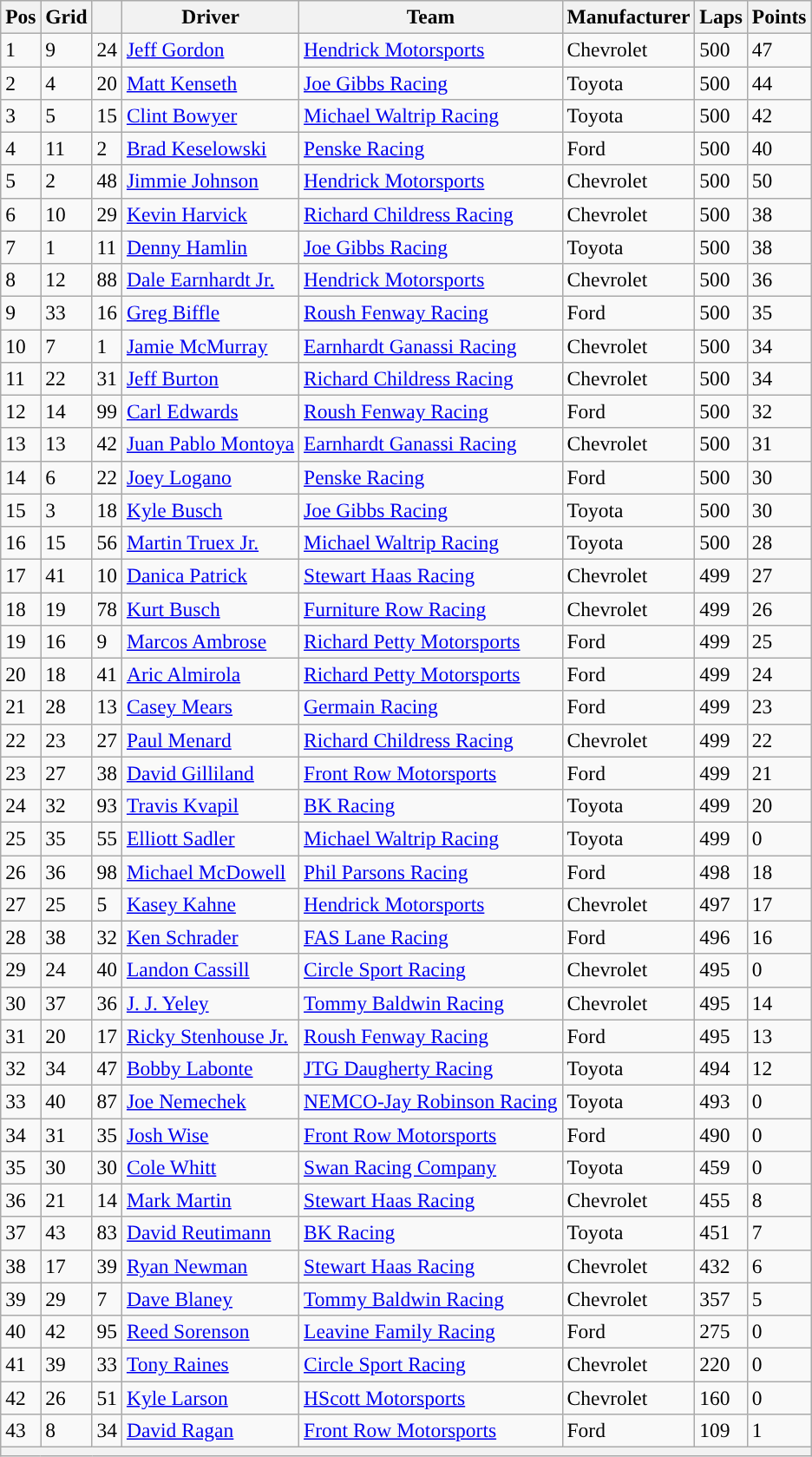<table class="wikitable" style="font-size:98%">
<tr>
<th>Pos</th>
<th>Grid</th>
<th></th>
<th>Driver</th>
<th>Team</th>
<th>Manufacturer</th>
<th>Laps</th>
<th>Points</th>
</tr>
<tr>
<td>1</td>
<td>9</td>
<td>24</td>
<td><a href='#'>Jeff Gordon</a></td>
<td><a href='#'>Hendrick Motorsports</a></td>
<td>Chevrolet</td>
<td>500</td>
<td>47</td>
</tr>
<tr>
<td>2</td>
<td>4</td>
<td>20</td>
<td><a href='#'>Matt Kenseth</a></td>
<td><a href='#'>Joe Gibbs Racing</a></td>
<td>Toyota</td>
<td>500</td>
<td>44</td>
</tr>
<tr>
<td>3</td>
<td>5</td>
<td>15</td>
<td><a href='#'>Clint Bowyer</a></td>
<td><a href='#'>Michael Waltrip Racing</a></td>
<td>Toyota</td>
<td>500</td>
<td>42</td>
</tr>
<tr>
<td>4</td>
<td>11</td>
<td>2</td>
<td><a href='#'>Brad Keselowski</a></td>
<td><a href='#'>Penske Racing</a></td>
<td>Ford</td>
<td>500</td>
<td>40</td>
</tr>
<tr>
<td>5</td>
<td>2</td>
<td>48</td>
<td><a href='#'>Jimmie Johnson</a></td>
<td><a href='#'>Hendrick Motorsports</a></td>
<td>Chevrolet</td>
<td>500</td>
<td>50</td>
</tr>
<tr>
<td>6</td>
<td>10</td>
<td>29</td>
<td><a href='#'>Kevin Harvick</a></td>
<td><a href='#'>Richard Childress Racing</a></td>
<td>Chevrolet</td>
<td>500</td>
<td>38</td>
</tr>
<tr>
<td>7</td>
<td>1</td>
<td>11</td>
<td><a href='#'>Denny Hamlin</a></td>
<td><a href='#'>Joe Gibbs Racing</a></td>
<td>Toyota</td>
<td>500</td>
<td>38</td>
</tr>
<tr>
<td>8</td>
<td>12</td>
<td>88</td>
<td><a href='#'>Dale Earnhardt Jr.</a></td>
<td><a href='#'>Hendrick Motorsports</a></td>
<td>Chevrolet</td>
<td>500</td>
<td>36</td>
</tr>
<tr>
<td>9</td>
<td>33</td>
<td>16</td>
<td><a href='#'>Greg Biffle</a></td>
<td><a href='#'>Roush Fenway Racing</a></td>
<td>Ford</td>
<td>500</td>
<td>35</td>
</tr>
<tr>
<td>10</td>
<td>7</td>
<td>1</td>
<td><a href='#'>Jamie McMurray</a></td>
<td><a href='#'>Earnhardt Ganassi Racing</a></td>
<td>Chevrolet</td>
<td>500</td>
<td>34</td>
</tr>
<tr>
<td>11</td>
<td>22</td>
<td>31</td>
<td><a href='#'>Jeff Burton</a></td>
<td><a href='#'>Richard Childress Racing</a></td>
<td>Chevrolet</td>
<td>500</td>
<td>34</td>
</tr>
<tr>
<td>12</td>
<td>14</td>
<td>99</td>
<td><a href='#'>Carl Edwards</a></td>
<td><a href='#'>Roush Fenway Racing</a></td>
<td>Ford</td>
<td>500</td>
<td>32</td>
</tr>
<tr>
<td>13</td>
<td>13</td>
<td>42</td>
<td><a href='#'>Juan Pablo Montoya</a></td>
<td><a href='#'>Earnhardt Ganassi Racing</a></td>
<td>Chevrolet</td>
<td>500</td>
<td>31</td>
</tr>
<tr>
<td>14</td>
<td>6</td>
<td>22</td>
<td><a href='#'>Joey Logano</a></td>
<td><a href='#'>Penske Racing</a></td>
<td>Ford</td>
<td>500</td>
<td>30</td>
</tr>
<tr>
<td>15</td>
<td>3</td>
<td>18</td>
<td><a href='#'>Kyle Busch</a></td>
<td><a href='#'>Joe Gibbs Racing</a></td>
<td>Toyota</td>
<td>500</td>
<td>30</td>
</tr>
<tr>
<td>16</td>
<td>15</td>
<td>56</td>
<td><a href='#'>Martin Truex Jr.</a></td>
<td><a href='#'>Michael Waltrip Racing</a></td>
<td>Toyota</td>
<td>500</td>
<td>28</td>
</tr>
<tr>
<td>17</td>
<td>41</td>
<td>10</td>
<td><a href='#'>Danica Patrick</a></td>
<td><a href='#'>Stewart Haas Racing</a></td>
<td>Chevrolet</td>
<td>499</td>
<td>27</td>
</tr>
<tr>
<td>18</td>
<td>19</td>
<td>78</td>
<td><a href='#'>Kurt Busch</a></td>
<td><a href='#'>Furniture Row Racing</a></td>
<td>Chevrolet</td>
<td>499</td>
<td>26</td>
</tr>
<tr>
<td>19</td>
<td>16</td>
<td>9</td>
<td><a href='#'>Marcos Ambrose</a></td>
<td><a href='#'>Richard Petty Motorsports</a></td>
<td>Ford</td>
<td>499</td>
<td>25</td>
</tr>
<tr>
<td>20</td>
<td>18</td>
<td>41</td>
<td><a href='#'>Aric Almirola</a></td>
<td><a href='#'>Richard Petty Motorsports</a></td>
<td>Ford</td>
<td>499</td>
<td>24</td>
</tr>
<tr>
<td>21</td>
<td>28</td>
<td>13</td>
<td><a href='#'>Casey Mears</a></td>
<td><a href='#'>Germain Racing</a></td>
<td>Ford</td>
<td>499</td>
<td>23</td>
</tr>
<tr>
<td>22</td>
<td>23</td>
<td>27</td>
<td><a href='#'>Paul Menard</a></td>
<td><a href='#'>Richard Childress Racing</a></td>
<td>Chevrolet</td>
<td>499</td>
<td>22</td>
</tr>
<tr>
<td>23</td>
<td>27</td>
<td>38</td>
<td><a href='#'>David Gilliland</a></td>
<td><a href='#'>Front Row Motorsports</a></td>
<td>Ford</td>
<td>499</td>
<td>21</td>
</tr>
<tr>
<td>24</td>
<td>32</td>
<td>93</td>
<td><a href='#'>Travis Kvapil</a></td>
<td><a href='#'>BK Racing</a></td>
<td>Toyota</td>
<td>499</td>
<td>20</td>
</tr>
<tr>
<td>25</td>
<td>35</td>
<td>55</td>
<td><a href='#'>Elliott Sadler</a></td>
<td><a href='#'>Michael Waltrip Racing</a></td>
<td>Toyota</td>
<td>499</td>
<td>0</td>
</tr>
<tr>
<td>26</td>
<td>36</td>
<td>98</td>
<td><a href='#'>Michael McDowell</a></td>
<td><a href='#'>Phil Parsons Racing</a></td>
<td>Ford</td>
<td>498</td>
<td>18</td>
</tr>
<tr>
<td>27</td>
<td>25</td>
<td>5</td>
<td><a href='#'>Kasey Kahne</a></td>
<td><a href='#'>Hendrick Motorsports</a></td>
<td>Chevrolet</td>
<td>497</td>
<td>17</td>
</tr>
<tr>
<td>28</td>
<td>38</td>
<td>32</td>
<td><a href='#'>Ken Schrader</a></td>
<td><a href='#'>FAS Lane Racing</a></td>
<td>Ford</td>
<td>496</td>
<td>16</td>
</tr>
<tr>
<td>29</td>
<td>24</td>
<td>40</td>
<td><a href='#'>Landon Cassill</a></td>
<td><a href='#'>Circle Sport Racing</a></td>
<td>Chevrolet</td>
<td>495</td>
<td>0</td>
</tr>
<tr>
<td>30</td>
<td>37</td>
<td>36</td>
<td><a href='#'>J. J. Yeley</a></td>
<td><a href='#'>Tommy Baldwin Racing</a></td>
<td>Chevrolet</td>
<td>495</td>
<td>14</td>
</tr>
<tr>
<td>31</td>
<td>20</td>
<td>17</td>
<td><a href='#'>Ricky Stenhouse Jr.</a></td>
<td><a href='#'>Roush Fenway Racing</a></td>
<td>Ford</td>
<td>495</td>
<td>13</td>
</tr>
<tr>
<td>32</td>
<td>34</td>
<td>47</td>
<td><a href='#'>Bobby Labonte</a></td>
<td><a href='#'>JTG Daugherty Racing</a></td>
<td>Toyota</td>
<td>494</td>
<td>12</td>
</tr>
<tr>
<td>33</td>
<td>40</td>
<td>87</td>
<td><a href='#'>Joe Nemechek</a></td>
<td><a href='#'>NEMCO-Jay Robinson Racing</a></td>
<td>Toyota</td>
<td>493</td>
<td>0</td>
</tr>
<tr>
<td>34</td>
<td>31</td>
<td>35</td>
<td><a href='#'>Josh Wise</a></td>
<td><a href='#'>Front Row Motorsports</a></td>
<td>Ford</td>
<td>490</td>
<td>0</td>
</tr>
<tr>
<td>35</td>
<td>30</td>
<td>30</td>
<td><a href='#'>Cole Whitt</a></td>
<td><a href='#'>Swan Racing Company</a></td>
<td>Toyota</td>
<td>459</td>
<td>0</td>
</tr>
<tr>
<td>36</td>
<td>21</td>
<td>14</td>
<td><a href='#'>Mark Martin</a></td>
<td><a href='#'>Stewart Haas Racing</a></td>
<td>Chevrolet</td>
<td>455</td>
<td>8</td>
</tr>
<tr>
<td>37</td>
<td>43</td>
<td>83</td>
<td><a href='#'>David Reutimann</a></td>
<td><a href='#'>BK Racing</a></td>
<td>Toyota</td>
<td>451</td>
<td>7</td>
</tr>
<tr>
<td>38</td>
<td>17</td>
<td>39</td>
<td><a href='#'>Ryan Newman</a></td>
<td><a href='#'>Stewart Haas Racing</a></td>
<td>Chevrolet</td>
<td>432</td>
<td>6</td>
</tr>
<tr>
<td>39</td>
<td>29</td>
<td>7</td>
<td><a href='#'>Dave Blaney</a></td>
<td><a href='#'>Tommy Baldwin Racing</a></td>
<td>Chevrolet</td>
<td>357</td>
<td>5</td>
</tr>
<tr>
<td>40</td>
<td>42</td>
<td>95</td>
<td><a href='#'>Reed Sorenson</a></td>
<td><a href='#'>Leavine Family Racing</a></td>
<td>Ford</td>
<td>275</td>
<td>0</td>
</tr>
<tr>
<td>41</td>
<td>39</td>
<td>33</td>
<td><a href='#'>Tony Raines</a></td>
<td><a href='#'>Circle Sport Racing</a></td>
<td>Chevrolet</td>
<td>220</td>
<td>0</td>
</tr>
<tr>
<td>42</td>
<td>26</td>
<td>51</td>
<td><a href='#'>Kyle Larson</a></td>
<td><a href='#'>HScott Motorsports</a></td>
<td>Chevrolet</td>
<td>160</td>
<td>0</td>
</tr>
<tr>
<td>43</td>
<td>8</td>
<td>34</td>
<td><a href='#'>David Ragan</a></td>
<td><a href='#'>Front Row Motorsports</a></td>
<td>Ford</td>
<td>109</td>
<td>1</td>
</tr>
<tr>
<th colspan="8"> </th>
</tr>
</table>
